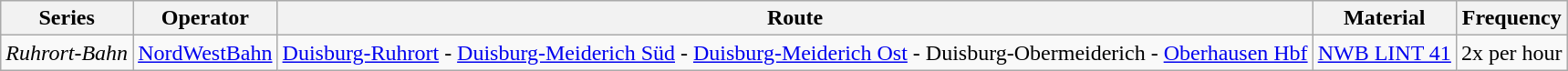<table class="wikitable vatop">
<tr>
<th>Series</th>
<th>Operator</th>
<th>Route</th>
<th>Material</th>
<th>Frequency</th>
</tr>
<tr>
<td> <em>Ruhrort-Bahn</em></td>
<td><a href='#'>NordWestBahn</a></td>
<td><a href='#'>Duisburg-Ruhrort</a> - <a href='#'>Duisburg-Meiderich Süd</a> - <a href='#'>Duisburg-Meiderich Ost</a> - Duisburg-Obermeiderich - <a href='#'>Oberhausen Hbf</a></td>
<td><a href='#'>NWB LINT 41</a></td>
<td>2x per hour</td>
</tr>
</table>
